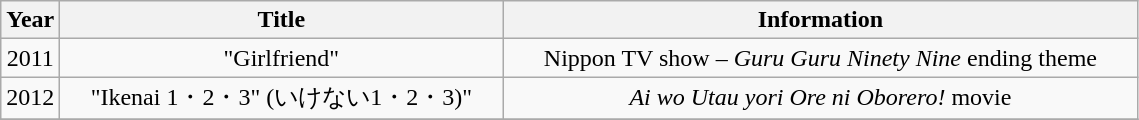<table class="wikitable" style="text-align:center;">
<tr>
<th>Year</th>
<th style="width:18em;">Title</th>
<th style="width:26em;">Information</th>
</tr>
<tr>
<td>2011</td>
<td>"Girlfriend"</td>
<td>Nippon TV show – <em>Guru Guru Ninety Nine</em> ending theme</td>
</tr>
<tr>
<td>2012</td>
<td>"Ikenai 1・2・3" (いけない1・2・3)"</td>
<td><em>Ai wo Utau yori Ore ni Oborero!</em> movie</td>
</tr>
<tr>
</tr>
</table>
